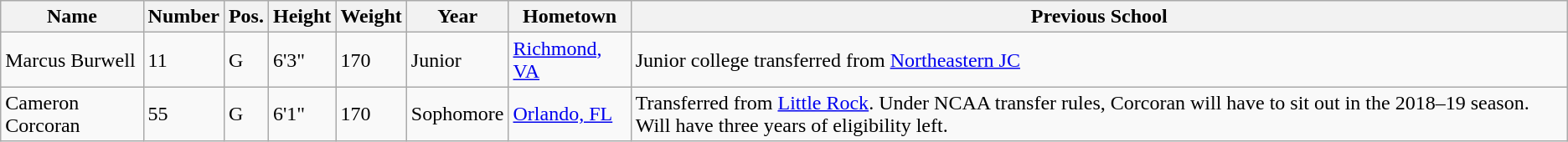<table class="wikitable sortable" border="1">
<tr>
<th>Name</th>
<th>Number</th>
<th>Pos.</th>
<th>Height</th>
<th>Weight</th>
<th>Year</th>
<th>Hometown</th>
<th class="unsortable">Previous School</th>
</tr>
<tr>
<td>Marcus Burwell</td>
<td>11</td>
<td>G</td>
<td>6'3"</td>
<td>170</td>
<td>Junior</td>
<td><a href='#'>Richmond, VA</a></td>
<td>Junior college transferred from <a href='#'>Northeastern JC</a></td>
</tr>
<tr>
<td>Cameron Corcoran</td>
<td>55</td>
<td>G</td>
<td>6'1"</td>
<td>170</td>
<td>Sophomore</td>
<td><a href='#'>Orlando, FL</a></td>
<td>Transferred from <a href='#'>Little Rock</a>. Under NCAA transfer rules, Corcoran will have to sit out in the 2018–19 season. Will have three years of eligibility left.</td>
</tr>
</table>
